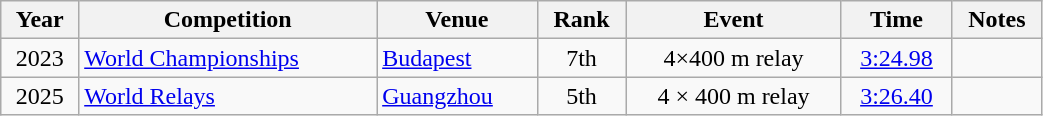<table class="wikitable" width=55% style="font-size:100%; text-align:center;">
<tr>
<th>Year</th>
<th>Competition</th>
<th>Venue</th>
<th>Rank</th>
<th>Event</th>
<th>Time</th>
<th>Notes</th>
</tr>
<tr>
<td>2023</td>
<td align=left><a href='#'>World Championships</a></td>
<td align=left> <a href='#'>Budapest</a></td>
<td>7th</td>
<td>4×400 m relay</td>
<td><a href='#'>3:24.98</a></td>
<td></td>
</tr>
<tr>
<td>2025</td>
<td align=left><a href='#'>World Relays</a></td>
<td align=left> <a href='#'>Guangzhou</a></td>
<td>5th</td>
<td>4 × 400 m relay</td>
<td><a href='#'>3:26.40</a></td>
</tr>
</table>
